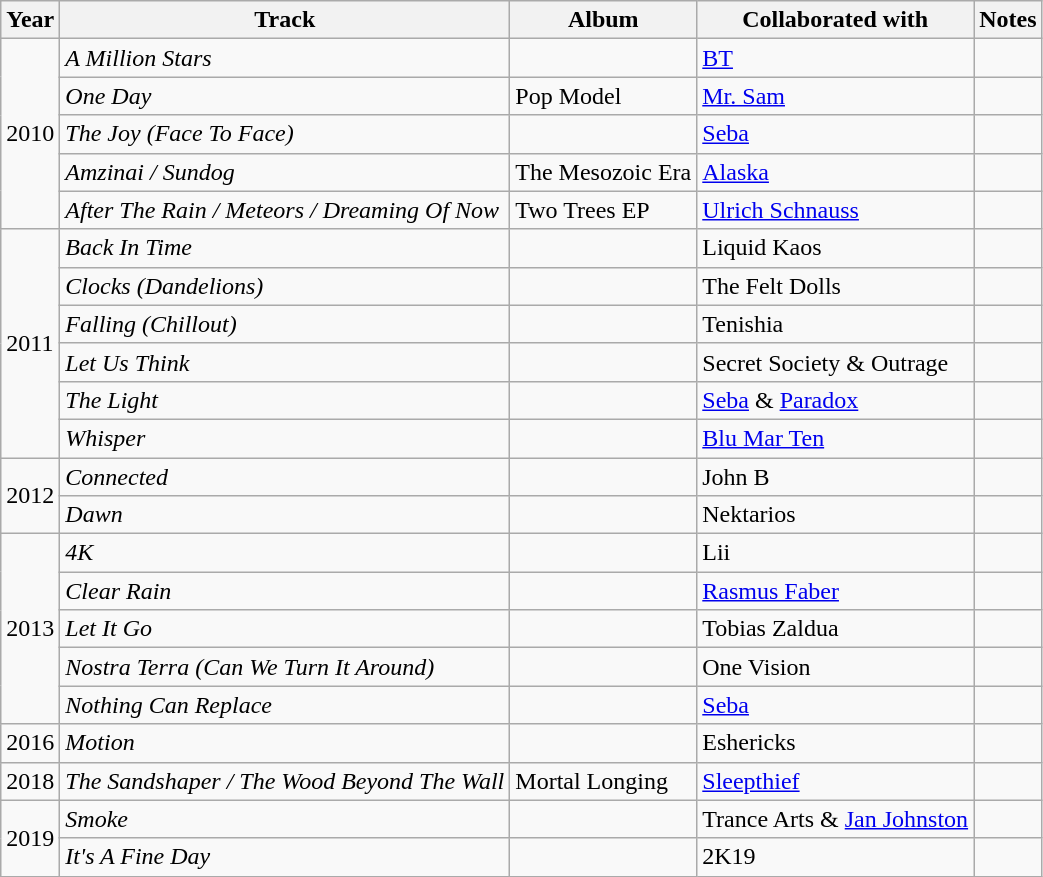<table class="wikitable sortable">
<tr>
<th>Year</th>
<th>Track</th>
<th>Album</th>
<th>Collaborated with</th>
<th>Notes</th>
</tr>
<tr>
<td rowspan="5">2010</td>
<td><em>A Million Stars</em></td>
<td></td>
<td><a href='#'>BT</a></td>
<td></td>
</tr>
<tr>
<td><em>One Day</em></td>
<td>Pop Model</td>
<td><a href='#'>Mr. Sam</a></td>
<td></td>
</tr>
<tr>
<td><em>The Joy (Face To Face)</em></td>
<td></td>
<td><a href='#'>Seba</a></td>
<td></td>
</tr>
<tr>
<td><em>Amzinai / Sundog</em></td>
<td>The Mesozoic Era</td>
<td><a href='#'>Alaska</a></td>
<td></td>
</tr>
<tr>
<td><em>After The Rain / Meteors / Dreaming Of Now</em></td>
<td>Two Trees EP</td>
<td><a href='#'>Ulrich Schnauss</a></td>
<td></td>
</tr>
<tr>
<td rowspan="6">2011</td>
<td><em>Back In Time</em></td>
<td></td>
<td>Liquid Kaos</td>
<td></td>
</tr>
<tr>
<td><em>Clocks (Dandelions)</em></td>
<td></td>
<td>The Felt Dolls</td>
<td></td>
</tr>
<tr>
<td><em>Falling (Chillout)</em></td>
<td></td>
<td>Tenishia</td>
<td></td>
</tr>
<tr>
<td><em>Let Us Think</em></td>
<td></td>
<td>Secret Society & Outrage</td>
<td></td>
</tr>
<tr>
<td><em>The Light</em></td>
<td></td>
<td><a href='#'>Seba</a> & <a href='#'>Paradox</a></td>
<td></td>
</tr>
<tr>
<td><em>Whisper</em></td>
<td></td>
<td><a href='#'>Blu Mar Ten</a></td>
<td></td>
</tr>
<tr>
<td rowspan="2">2012</td>
<td><em>Connected</em></td>
<td></td>
<td>John B</td>
<td></td>
</tr>
<tr>
<td><em>Dawn</em></td>
<td></td>
<td>Nektarios</td>
<td></td>
</tr>
<tr>
<td rowspan="5">2013</td>
<td><em>4K</em></td>
<td></td>
<td>Lii</td>
<td></td>
</tr>
<tr>
<td><em>Clear Rain</em></td>
<td></td>
<td><a href='#'>Rasmus Faber</a></td>
<td></td>
</tr>
<tr>
<td><em>Let It Go</em></td>
<td></td>
<td>Tobias Zaldua</td>
<td></td>
</tr>
<tr>
<td><em>Nostra Terra (Can We Turn It Around)</em></td>
<td></td>
<td>One Vision</td>
<td></td>
</tr>
<tr>
<td><em>Nothing Can Replace</em></td>
<td></td>
<td><a href='#'>Seba</a></td>
<td></td>
</tr>
<tr>
<td>2016</td>
<td><em>Motion</em></td>
<td></td>
<td>Eshericks</td>
<td></td>
</tr>
<tr>
<td>2018</td>
<td><em>The Sandshaper / The Wood Beyond The Wall</em></td>
<td>Mortal Longing</td>
<td><a href='#'>Sleepthief</a></td>
<td></td>
</tr>
<tr>
<td rowspan="2">2019</td>
<td><em>Smoke</em></td>
<td></td>
<td>Trance Arts & <a href='#'>Jan Johnston</a></td>
<td></td>
</tr>
<tr>
<td><em>It's A Fine Day</em></td>
<td></td>
<td>2K19</td>
<td></td>
</tr>
</table>
